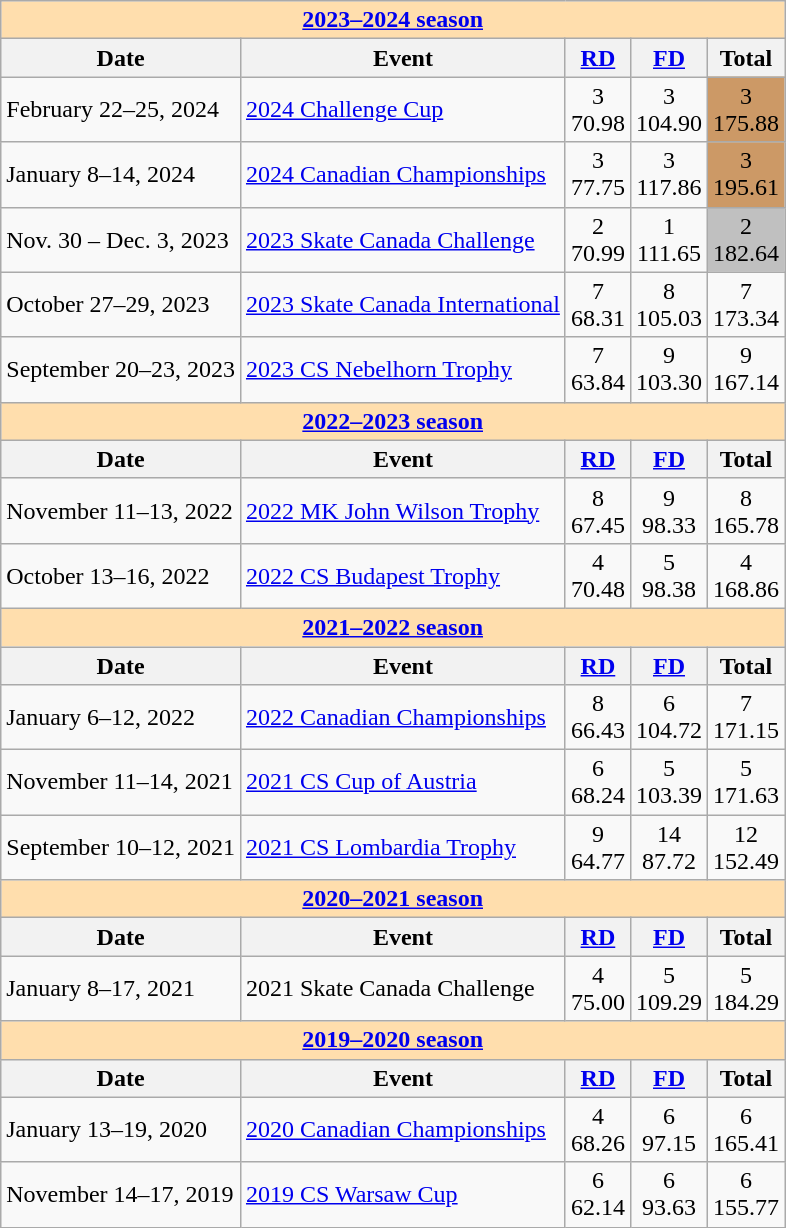<table class="wikitable">
<tr>
<td style="background-color: #ffdead; " colspan=5 align=center><a href='#'><strong>2023–2024 season</strong></a></td>
</tr>
<tr>
<th>Date</th>
<th>Event</th>
<th><a href='#'>RD</a></th>
<th><a href='#'>FD</a></th>
<th>Total</th>
</tr>
<tr>
<td>February 22–25, 2024</td>
<td><a href='#'> 2024 Challenge Cup</a></td>
<td align=center>3 <br> 70.98</td>
<td align=center>3 <br> 104.90</td>
<td align=center bgcolor=cc9966>3 <br> 175.88</td>
</tr>
<tr>
<td>January 8–14, 2024</td>
<td><a href='#'>2024 Canadian Championships</a></td>
<td align=center>3 <br> 77.75</td>
<td align=center>3 <br> 117.86</td>
<td align=center bgcolor=cc9966>3 <br> 195.61</td>
</tr>
<tr>
<td>Nov. 30 – Dec. 3, 2023</td>
<td><a href='#'>2023 Skate Canada Challenge</a></td>
<td align=center>2 <br> 70.99</td>
<td align=center>1 <br> 111.65</td>
<td align=center bgcolor=silver>2 <br> 182.64</td>
</tr>
<tr>
<td>October 27–29, 2023</td>
<td><a href='#'>2023 Skate Canada International</a></td>
<td align=center>7 <br> 68.31</td>
<td align=center>8 <br> 105.03</td>
<td align=center>7 <br> 173.34</td>
</tr>
<tr>
<td>September 20–23, 2023</td>
<td><a href='#'>2023 CS Nebelhorn Trophy</a></td>
<td align=center>7 <br> 63.84</td>
<td align=center>9 <br> 103.30</td>
<td align=center>9 <br> 167.14</td>
</tr>
<tr>
<td style="background-color: #ffdead; " colspan=5 align=center><a href='#'><strong>2022–2023 season</strong></a></td>
</tr>
<tr>
<th>Date</th>
<th>Event</th>
<th><a href='#'>RD</a></th>
<th><a href='#'>FD</a></th>
<th>Total</th>
</tr>
<tr>
<td>November 11–13, 2022</td>
<td><a href='#'>2022 MK John Wilson Trophy</a></td>
<td align=center>8 <br> 67.45</td>
<td align=center>9 <br> 98.33</td>
<td align=center>8 <br> 165.78</td>
</tr>
<tr>
<td>October 13–16, 2022</td>
<td><a href='#'>2022 CS Budapest Trophy</a></td>
<td align=center>4 <br> 70.48</td>
<td align=center>5 <br> 98.38</td>
<td align=center>4 <br> 168.86</td>
</tr>
<tr>
<td style="background-color: #ffdead; " colspan=5 align=center><a href='#'><strong>2021–2022 season</strong></a></td>
</tr>
<tr>
<th>Date</th>
<th>Event</th>
<th><a href='#'>RD</a></th>
<th><a href='#'>FD</a></th>
<th>Total</th>
</tr>
<tr>
<td>January 6–12, 2022</td>
<td><a href='#'>2022 Canadian Championships</a></td>
<td align=center>8 <br> 66.43</td>
<td align=center>6 <br> 104.72</td>
<td align=center>7 <br> 171.15</td>
</tr>
<tr>
<td>November 11–14, 2021</td>
<td><a href='#'>2021 CS Cup of Austria</a></td>
<td align=center>6 <br> 68.24</td>
<td align=center>5 <br> 103.39</td>
<td align=center>5 <br> 171.63</td>
</tr>
<tr>
<td>September 10–12, 2021</td>
<td><a href='#'>2021 CS Lombardia Trophy</a></td>
<td align=center>9 <br> 64.77</td>
<td align=center>14 <br> 87.72</td>
<td align=center>12 <br> 152.49</td>
</tr>
<tr>
<td style="background-color: #ffdead; " colspan=5 align=center><a href='#'><strong>2020–2021 season</strong></a></td>
</tr>
<tr>
<th>Date</th>
<th>Event</th>
<th><a href='#'>RD</a></th>
<th><a href='#'>FD</a></th>
<th>Total</th>
</tr>
<tr>
<td>January 8–17, 2021</td>
<td>2021 Skate Canada Challenge</td>
<td align=center>4 <br> 75.00</td>
<td align=center>5 <br> 109.29</td>
<td align=center>5 <br> 184.29</td>
</tr>
<tr>
<th style="background-color: #ffdead;" colspan=5 align="center"><a href='#'><strong>2019–2020 season</strong></a></th>
</tr>
<tr>
<th>Date</th>
<th>Event</th>
<th><a href='#'>RD</a></th>
<th><a href='#'>FD</a></th>
<th>Total</th>
</tr>
<tr>
<td>January 13–19, 2020</td>
<td><a href='#'>2020 Canadian Championships</a></td>
<td align=center>4 <br> 68.26</td>
<td align=center>6 <br> 97.15</td>
<td align=center>6 <br> 165.41</td>
</tr>
<tr>
<td>November 14–17, 2019</td>
<td><a href='#'>2019 CS Warsaw Cup</a></td>
<td align=center>6 <br> 62.14</td>
<td align=center>6 <br> 93.63</td>
<td align=center>6 <br> 155.77</td>
</tr>
</table>
